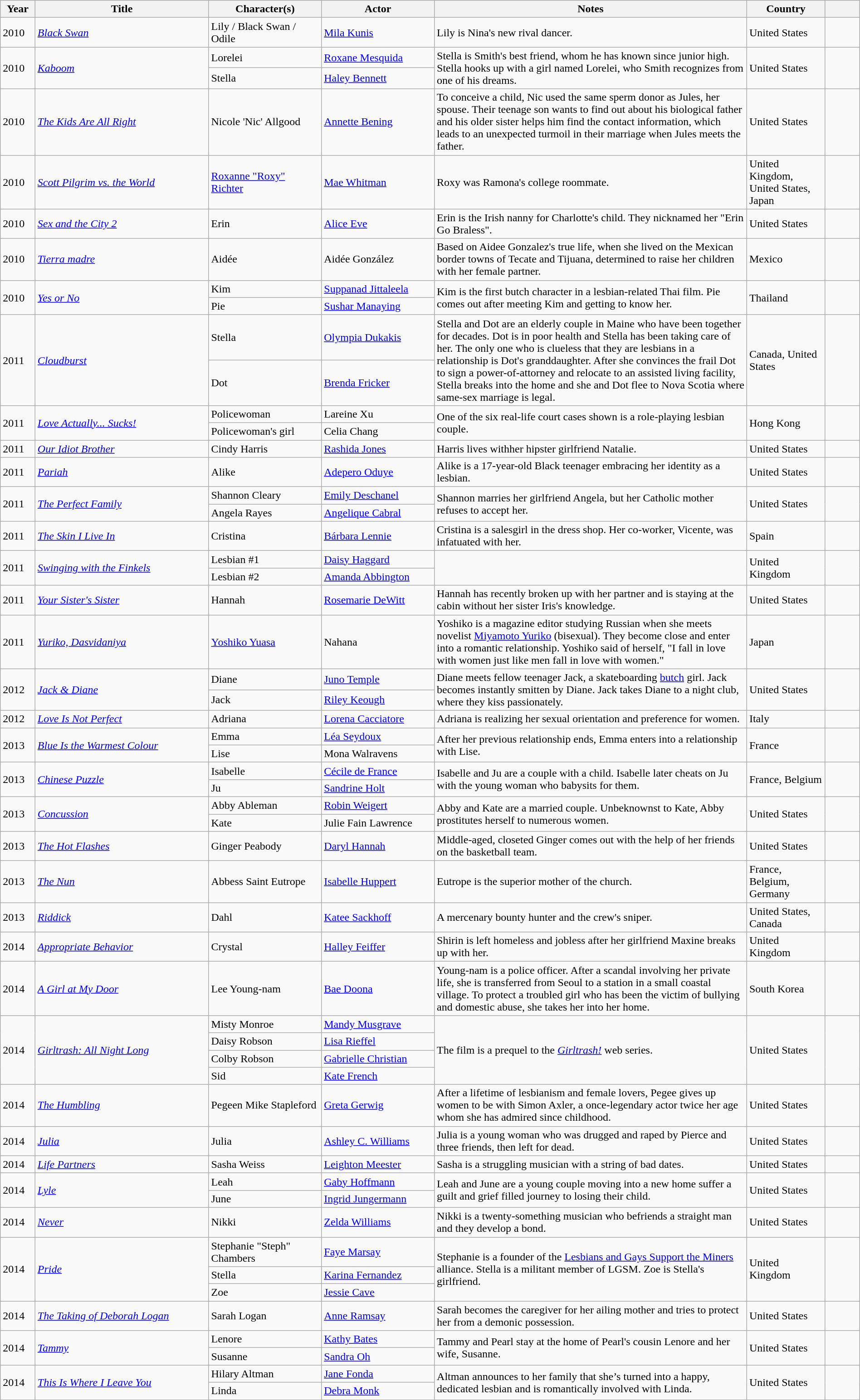<table class="wikitable sortable" style="width: 100%">
<tr>
<th style="width:4%;">Year</th>
<th style="width:20%;">Title</th>
<th style="width:13%;">Character(s)</th>
<th style="width:13%;">Actor</th>
<th style="width:36%;">Notes</th>
<th style="width:9%;">Country</th>
<th style="width:4%;" class="unsortable"></th>
</tr>
<tr>
<td>2010</td>
<td><em><a href='#'>Black Swan</a></em></td>
<td>Lily / Black Swan / Odile</td>
<td><a href='#'>Mila Kunis</a></td>
<td>Lily is Nina's new rival dancer.</td>
<td>United States</td>
<td></td>
</tr>
<tr>
<td rowspan="2">2010</td>
<td rowspan="2"><em><a href='#'>Kaboom</a></em></td>
<td>Lorelei</td>
<td><a href='#'>Roxane Mesquida</a></td>
<td rowspan="2">Stella is Smith's best friend, whom he has known since junior high. Stella hooks up with a girl named Lorelei, who Smith recognizes from one of his dreams.</td>
<td rowspan="2">United States</td>
<td rowspan="2"></td>
</tr>
<tr>
<td>Stella</td>
<td><a href='#'>Haley Bennett</a></td>
</tr>
<tr>
<td>2010</td>
<td><em><a href='#'>The Kids Are All Right</a></em></td>
<td>Nicole 'Nic' Allgood</td>
<td><a href='#'>Annette Bening</a></td>
<td>To conceive a child, Nic used the same sperm donor as Jules, her spouse.  Their teenage son wants to find out about his biological father and his older sister helps him find the contact information, which leads to an unexpected turmoil in their marriage when Jules meets the father.</td>
<td>United States</td>
<td></td>
</tr>
<tr>
<td>2010</td>
<td><em><a href='#'>Scott Pilgrim vs. the World</a></em></td>
<td><a href='#'>Roxanne "Roxy" Richter</a></td>
<td><a href='#'>Mae Whitman</a></td>
<td>Roxy was Ramona's college roommate.</td>
<td>United Kingdom, United States, Japan</td>
<td></td>
</tr>
<tr>
<td>2010</td>
<td><em><a href='#'>Sex and the City 2</a></em></td>
<td>Erin</td>
<td><a href='#'>Alice Eve</a></td>
<td>Erin is the Irish nanny for Charlotte's child. They nicknamed her "Erin Go Braless".</td>
<td>United States</td>
<td></td>
</tr>
<tr>
<td>2010</td>
<td><em><a href='#'>Tierra madre</a></em></td>
<td>Aidée</td>
<td>Aidée González</td>
<td>Based on Aidee Gonzalez's true life, when she lived on the Mexican border towns of Tecate and Tijuana, determined to raise her children with her female partner.</td>
<td>Mexico</td>
<td></td>
</tr>
<tr>
<td rowspan="2">2010</td>
<td rowspan="2"><em><a href='#'>Yes or No</a></em></td>
<td>Kim</td>
<td><a href='#'>Suppanad Jittaleela</a></td>
<td rowspan="2">Kim is the first butch character in a lesbian-related Thai film.  Pie comes out after meeting Kim and getting to know her.</td>
<td rowspan="2">Thailand</td>
<td rowspan="2"></td>
</tr>
<tr>
<td>Pie</td>
<td><a href='#'>Sushar Manaying</a></td>
</tr>
<tr>
<td rowspan="2">2011</td>
<td rowspan="2"><em><a href='#'>Cloudburst</a></em></td>
<td>Stella</td>
<td><a href='#'>Olympia Dukakis</a></td>
<td rowspan="2">Stella and Dot are an elderly couple in Maine who have been together for decades. Dot is in poor health and Stella has been taking care of her. The only one who is clueless that they are lesbians in a relationship is Dot's granddaughter. After she convinces the frail Dot to sign a power-of-attorney and relocate to an assisted living facility, Stella breaks into the home and she and Dot flee to Nova Scotia where same-sex marriage is legal.</td>
<td rowspan="2">Canada, United States</td>
<td rowspan="2"></td>
</tr>
<tr>
<td>Dot</td>
<td><a href='#'>Brenda Fricker</a></td>
</tr>
<tr>
<td rowspan="2">2011</td>
<td rowspan="2"><em><a href='#'>Love Actually... Sucks!</a></em></td>
<td>Policewoman</td>
<td>Lareine Xu</td>
<td rowspan="2">One of the six real-life court cases shown is a role-playing lesbian couple.</td>
<td rowspan="2">Hong Kong</td>
<td rowspan="2"></td>
</tr>
<tr>
<td>Policewoman's girl</td>
<td>Celia Chang</td>
</tr>
<tr>
<td>2011</td>
<td><em><a href='#'>Our Idiot Brother</a></em></td>
<td>Cindy Harris</td>
<td><a href='#'>Rashida Jones</a></td>
<td>Harris lives withher hipster girlfriend Natalie.</td>
<td>United States</td>
<td></td>
</tr>
<tr>
<td>2011</td>
<td><em><a href='#'>Pariah</a></em></td>
<td>Alike</td>
<td><a href='#'>Adepero Oduye</a></td>
<td>Alike is a 17-year-old Black teenager embracing her identity as a lesbian.</td>
<td>United States</td>
<td></td>
</tr>
<tr>
<td rowspan="2">2011</td>
<td rowspan="2"><em><a href='#'>The Perfect Family</a></em></td>
<td>Shannon Cleary</td>
<td><a href='#'>Emily Deschanel</a></td>
<td rowspan="2">Shannon marries her girlfriend Angela, but her Catholic mother refuses to accept her.</td>
<td rowspan="2">United States</td>
<td rowspan="2"></td>
</tr>
<tr>
<td>Angela Rayes</td>
<td><a href='#'>Angelique Cabral</a></td>
</tr>
<tr>
<td>2011</td>
<td><em><a href='#'>The Skin I Live In</a></em></td>
<td>Cristina</td>
<td><a href='#'>Bárbara Lennie</a></td>
<td>Cristina is a salesgirl in the dress shop. Her co-worker, Vicente, was infatuated with her.</td>
<td>Spain</td>
<td></td>
</tr>
<tr>
<td rowspan="2">2011</td>
<td rowspan="2"><em><a href='#'>Swinging with the Finkels</a></em></td>
<td>Lesbian #1</td>
<td><a href='#'>Daisy Haggard</a></td>
<td rowspan="2"></td>
<td rowspan="2">United Kingdom</td>
<td rowspan="2"></td>
</tr>
<tr>
<td>Lesbian #2</td>
<td><a href='#'>Amanda Abbington</a></td>
</tr>
<tr>
<td>2011</td>
<td><em><a href='#'>Your Sister's Sister</a></em></td>
<td>Hannah</td>
<td><a href='#'>Rosemarie DeWitt</a></td>
<td>Hannah has recently broken up with her partner and is staying at the cabin without her sister Iris's knowledge.</td>
<td>United States</td>
<td></td>
</tr>
<tr>
<td>2011</td>
<td><em><a href='#'>Yuriko, Dasvidaniya</a></em></td>
<td><a href='#'>Yoshiko Yuasa</a></td>
<td>Nahana</td>
<td>Yoshiko is a magazine editor studying Russian when she meets novelist <a href='#'>Miyamoto Yuriko</a> (bisexual). They become close and enter into a romantic relationship. Yoshiko said of herself, "I fall in love with women just like men fall in love with women."</td>
<td>Japan</td>
<td></td>
</tr>
<tr>
<td rowspan="2">2012</td>
<td rowspan="2"><em><a href='#'>Jack & Diane</a></em></td>
<td>Diane</td>
<td><a href='#'>Juno Temple</a></td>
<td rowspan="2">Diane meets fellow teenager Jack, a skateboarding <a href='#'>butch</a> girl. Jack becomes instantly smitten by Diane. Jack takes Diane to a night club, where they kiss passionately.</td>
<td rowspan="2">United States</td>
<td rowspan="2"></td>
</tr>
<tr>
<td>Jack</td>
<td><a href='#'>Riley Keough</a></td>
</tr>
<tr>
<td>2012</td>
<td><em><a href='#'>Love Is Not Perfect</a></em></td>
<td>Adriana</td>
<td><a href='#'>Lorena Cacciatore</a></td>
<td>Adriana is realizing her sexual orientation and preference for women.</td>
<td>Italy</td>
<td></td>
</tr>
<tr>
<td rowspan="2">2013</td>
<td rowspan="2"><em><a href='#'>Blue Is the Warmest Colour</a></em></td>
<td>Emma</td>
<td><a href='#'>Léa Seydoux</a></td>
<td rowspan="2">After her previous relationship ends, Emma enters into a relationship with Lise.</td>
<td rowspan="2">France</td>
<td rowspan="2"></td>
</tr>
<tr>
<td>Lise</td>
<td>Mona Walravens</td>
</tr>
<tr>
<td rowspan="2">2013</td>
<td rowspan="2"><em><a href='#'>Chinese Puzzle</a></em></td>
<td>Isabelle</td>
<td><a href='#'>Cécile de France</a></td>
<td rowspan="2">Isabelle and Ju are a couple with a child. Isabelle later cheats on Ju with the young woman who babysits for them.</td>
<td rowspan="2">France, Belgium</td>
<td rowspan="2"></td>
</tr>
<tr>
<td>Ju</td>
<td><a href='#'>Sandrine Holt</a></td>
</tr>
<tr>
<td rowspan="2">2013</td>
<td rowspan="2"><em><a href='#'>Concussion</a></em></td>
<td>Abby Ableman</td>
<td><a href='#'>Robin Weigert</a></td>
<td rowspan="2">Abby and Kate are a married couple. Unbeknownst to Kate, Abby prostitutes herself to numerous women.</td>
<td rowspan="2">United States</td>
<td rowspan="2"></td>
</tr>
<tr>
<td>Kate</td>
<td>Julie Fain Lawrence</td>
</tr>
<tr>
<td>2013</td>
<td><em><a href='#'>The Hot Flashes</a></em></td>
<td>Ginger Peabody</td>
<td><a href='#'>Daryl Hannah</a></td>
<td>Middle-aged, closeted Ginger comes out with the help of her friends on the basketball team.</td>
<td>United States</td>
<td></td>
</tr>
<tr>
<td>2013</td>
<td><em><a href='#'>The Nun</a></em></td>
<td>Abbess Saint Eutrope</td>
<td><a href='#'>Isabelle Huppert</a></td>
<td>Eutrope is the superior mother of the church.</td>
<td>France, Belgium, Germany</td>
<td></td>
</tr>
<tr>
<td>2013</td>
<td><em><a href='#'>Riddick</a></em></td>
<td>Dahl</td>
<td><a href='#'>Katee Sackhoff</a></td>
<td>A mercenary bounty hunter and the crew's sniper.</td>
<td>United States, Canada</td>
<td></td>
</tr>
<tr>
<td>2014</td>
<td><em><a href='#'>Appropriate Behavior</a></em></td>
<td>Crystal</td>
<td><a href='#'>Halley Feiffer</a></td>
<td>Shirin is left homeless and jobless after her girlfriend Maxine breaks up with her.</td>
<td>United Kingdom</td>
<td></td>
</tr>
<tr>
<td>2014</td>
<td><em><a href='#'>A Girl at My Door</a></em></td>
<td>Lee Young-nam</td>
<td><a href='#'>Bae Doona</a></td>
<td>Young-nam is a police officer. After a scandal involving her private life, she is transferred from Seoul to a station in a small coastal village. To protect a troubled girl who has been the victim of bullying and domestic abuse, she takes her into her home.</td>
<td>South Korea</td>
<td></td>
</tr>
<tr>
<td rowspan="4">2014</td>
<td rowspan="4"><em><a href='#'>Girltrash: All Night Long</a></em></td>
<td>Misty Monroe</td>
<td><a href='#'>Mandy Musgrave</a></td>
<td rowspan="4">The film is a prequel to the <em><a href='#'>Girltrash!</a></em> web series.</td>
<td rowspan="4">United States</td>
<td rowspan="4"></td>
</tr>
<tr>
<td>Daisy Robson</td>
<td><a href='#'>Lisa Rieffel</a></td>
</tr>
<tr>
<td>Colby Robson</td>
<td><a href='#'>Gabrielle Christian</a></td>
</tr>
<tr>
<td>Sid</td>
<td><a href='#'>Kate French</a></td>
</tr>
<tr>
<td>2014</td>
<td><em><a href='#'>The Humbling</a></em></td>
<td>Pegeen Mike Stapleford</td>
<td><a href='#'>Greta Gerwig</a></td>
<td>After a lifetime of lesbianism and female lovers, Pegee gives up women to be with Simon Axler, a once-legendary actor twice her age whom she has admired since childhood.</td>
<td>United States</td>
<td></td>
</tr>
<tr>
<td>2014</td>
<td><em><a href='#'>Julia</a></em></td>
<td>Julia</td>
<td><a href='#'>Ashley C. Williams</a></td>
<td>Julia is a young woman who was drugged and raped by Pierce and three friends, then left for dead.</td>
<td>United States</td>
<td></td>
</tr>
<tr>
<td>2014</td>
<td><em><a href='#'>Life Partners</a></em></td>
<td>Sasha Weiss</td>
<td><a href='#'>Leighton Meester</a></td>
<td>Sasha is a struggling musician with a string of bad dates.</td>
<td>United States</td>
<td></td>
</tr>
<tr>
<td rowspan="2">2014</td>
<td rowspan="2"><em><a href='#'>Lyle</a></em></td>
<td>Leah</td>
<td><a href='#'>Gaby Hoffmann</a></td>
<td rowspan="2">Leah and June are a young couple moving into a new home suffer a guilt and grief filled journey to losing their child.</td>
<td rowspan="2">United States</td>
<td rowspan="2"></td>
</tr>
<tr>
<td>June</td>
<td><a href='#'>Ingrid Jungermann</a></td>
</tr>
<tr>
<td>2014</td>
<td><em><a href='#'>Never</a></em></td>
<td>Nikki</td>
<td><a href='#'>Zelda Williams</a></td>
<td>Nikki is a twenty-something musician who befriends a straight man and they develop a bond.</td>
<td>United States</td>
<td></td>
</tr>
<tr>
<td rowspan="3">2014</td>
<td rowspan="3"><em><a href='#'>Pride</a></em></td>
<td>Stephanie "Steph" Chambers</td>
<td><a href='#'>Faye Marsay</a></td>
<td rowspan="3">Stephanie is a founder of the <a href='#'>Lesbians and Gays Support the Miners</a> alliance.  Stella is a militant member of LGSM.  Zoe is Stella's girlfriend.</td>
<td rowspan="3">United Kingdom</td>
<td rowspan="3"></td>
</tr>
<tr>
<td>Stella</td>
<td><a href='#'>Karina Fernandez</a></td>
</tr>
<tr>
<td>Zoe</td>
<td><a href='#'>Jessie Cave</a></td>
</tr>
<tr>
<td>2014</td>
<td><em><a href='#'>The Taking of Deborah Logan</a></em></td>
<td>Sarah Logan</td>
<td><a href='#'>Anne Ramsay</a></td>
<td>Sarah becomes the caregiver for her ailing mother and tries to protect her from a demonic possession.</td>
<td>United States</td>
<td></td>
</tr>
<tr>
<td rowspan="2">2014</td>
<td rowspan="2"><em><a href='#'>Tammy</a></em></td>
<td>Lenore</td>
<td><a href='#'>Kathy Bates</a></td>
<td rowspan="2">Tammy and Pearl stay at the home of Pearl's cousin Lenore and her wife, Susanne.</td>
<td rowspan="2">United States</td>
<td rowspan="2"></td>
</tr>
<tr>
<td>Susanne</td>
<td><a href='#'>Sandra Oh</a></td>
</tr>
<tr>
<td rowspan='2'>2014</td>
<td rowspan='2'><em><a href='#'>This Is Where I Leave You</a></em></td>
<td>Hilary Altman</td>
<td><a href='#'>Jane Fonda</a></td>
<td rowspan='2'>Altman announces to her family that she’s turned into a happy, dedicated lesbian and is romantically involved with Linda.</td>
<td rowspan='2'>United States</td>
<td rowspan='2'></td>
</tr>
<tr>
<td>Linda</td>
<td><a href='#'>Debra Monk</a></td>
</tr>
<tr>
</tr>
</table>
